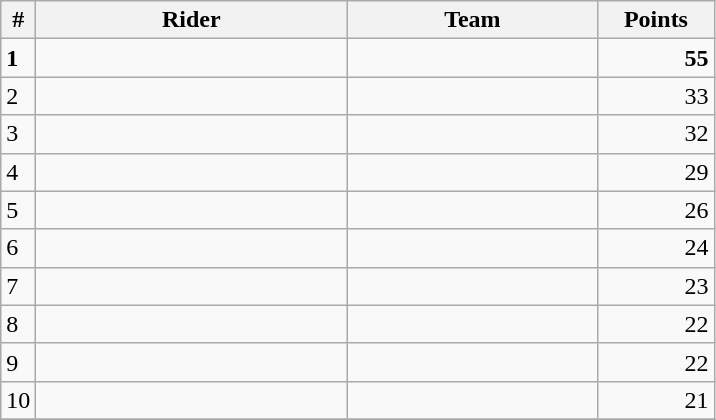<table class="wikitable">
<tr>
<th>#</th>
<th width="200">Rider</th>
<th width="160">Team</th>
<th width="70">Points</th>
</tr>
<tr>
<td><strong>1</strong></td>
<td><strong></strong> </td>
<td><strong></strong></td>
<td align=right><strong>55</strong></td>
</tr>
<tr>
<td>2</td>
<td> </td>
<td></td>
<td align=right>33</td>
</tr>
<tr>
<td>3</td>
<td> </td>
<td></td>
<td align=right>32</td>
</tr>
<tr>
<td>4</td>
<td></td>
<td></td>
<td align=right>29</td>
</tr>
<tr>
<td>5</td>
<td></td>
<td></td>
<td align=right>26</td>
</tr>
<tr>
<td>6</td>
<td></td>
<td></td>
<td align=right>24</td>
</tr>
<tr>
<td>7</td>
<td></td>
<td></td>
<td align=right>23</td>
</tr>
<tr>
<td>8</td>
<td></td>
<td></td>
<td align=right>22</td>
</tr>
<tr>
<td>9</td>
<td></td>
<td></td>
<td align=right>22</td>
</tr>
<tr>
<td>10</td>
<td></td>
<td></td>
<td align=right>21</td>
</tr>
<tr>
</tr>
</table>
